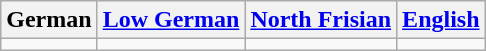<table class="wikitable">
<tr>
<th>German</th>
<th><a href='#'>Low German</a></th>
<th><a href='#'>North Frisian</a></th>
<th><a href='#'>English</a></th>
</tr>
<tr style="font-style: italic; vertical-align: top">
<td lang="de"></td>
<td lang="nds"></td>
<td lang="frr"></td>
<td style="font-style: normal"></td>
</tr>
</table>
